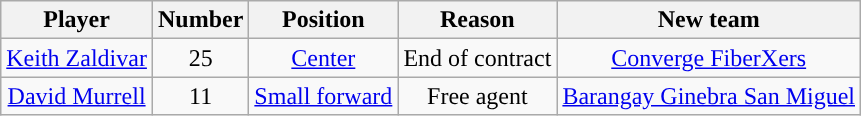<table class="wikitable sortable sortable">
<tr>
<th>Player</th>
<th>Number</th>
<th>Position</th>
<th>Reason</th>
<th>New team</th>
</tr>
<tr style="text-align: center">
<td><a href='#'>Keith Zaldivar</a></td>
<td>25</td>
<td><a href='#'>Center</a></td>
<td>End of contract</td>
<td><a href='#'>Converge FiberXers</a></td>
</tr>
<tr style="text-align: center">
<td><a href='#'>David Murrell</a></td>
<td>11</td>
<td><a href='#'>Small forward</a></td>
<td>Free agent</td>
<td><a href='#'>Barangay Ginebra San Miguel</a></td>
</tr>
</table>
